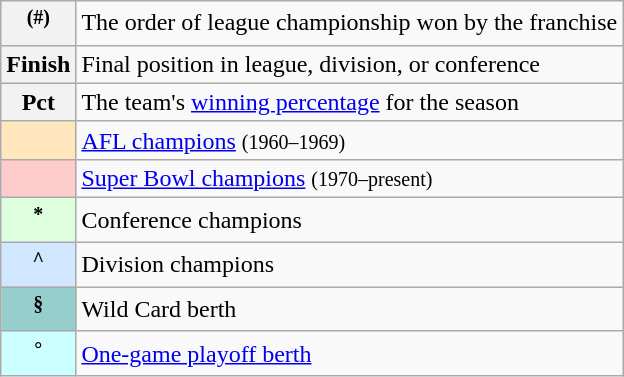<table class="wikitable">
<tr>
<th scope="row"><sup>(#)</sup></th>
<td>The order of league championship won by the franchise</td>
</tr>
<tr>
<th scope="row">Finish</th>
<td>Final position in league, division, or conference</td>
</tr>
<tr>
<th scope="row">Pct</th>
<td>The team's <a href='#'>winning percentage</a> for the season</td>
</tr>
<tr>
<th scope="row" style="background-color: #FFE6BD"><sup></sup></th>
<td><a href='#'>AFL champions</a> <small>(1960–1969)</small></td>
</tr>
<tr>
<th scope="row" style="background-color: #FFCCCC"><sup></sup></th>
<td><a href='#'>Super Bowl champions</a> <small>(1970–present)</small></td>
</tr>
<tr>
<th scope="row" style="background-color: #DDFFDD"><sup>*</sup></th>
<td>Conference champions</td>
</tr>
<tr>
<th scope="row" style="background-color: #D0E7FF"><sup>^</sup></th>
<td>Division champions</td>
</tr>
<tr>
<th scope="row" style="background-color: #96CDCD"><sup>§</sup></th>
<td>Wild Card berth</td>
</tr>
<tr>
<th scope="row" style="background-color: #CCFFFF"><sup>°</sup></th>
<td><a href='#'>One-game playoff berth</a></td>
</tr>
</table>
